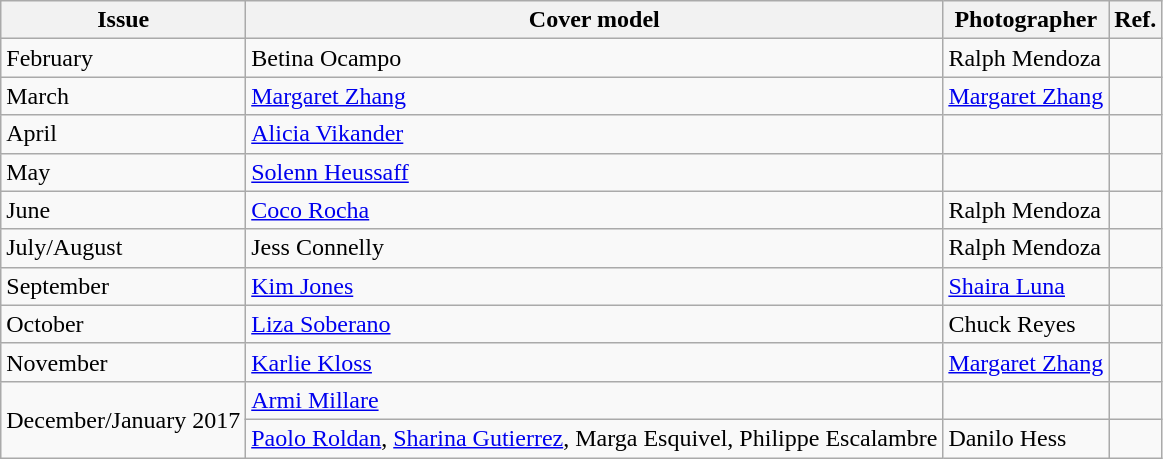<table class="sortable wikitable">
<tr>
<th>Issue</th>
<th>Cover model</th>
<th>Photographer</th>
<th>Ref.</th>
</tr>
<tr>
<td>February</td>
<td>Betina Ocampo</td>
<td>Ralph Mendoza</td>
<td></td>
</tr>
<tr>
<td>March</td>
<td><a href='#'>Margaret Zhang</a></td>
<td><a href='#'>Margaret Zhang</a></td>
<td></td>
</tr>
<tr>
<td>April</td>
<td><a href='#'>Alicia Vikander</a></td>
<td></td>
<td></td>
</tr>
<tr>
<td>May</td>
<td><a href='#'>Solenn Heussaff</a></td>
<td></td>
<td></td>
</tr>
<tr>
<td>June</td>
<td><a href='#'>Coco Rocha</a></td>
<td>Ralph Mendoza</td>
<td></td>
</tr>
<tr>
<td>July/August</td>
<td>Jess Connelly</td>
<td>Ralph Mendoza</td>
<td></td>
</tr>
<tr>
<td>September</td>
<td><a href='#'>Kim Jones</a></td>
<td><a href='#'>Shaira Luna</a></td>
<td></td>
</tr>
<tr>
<td>October</td>
<td><a href='#'>Liza Soberano</a></td>
<td>Chuck Reyes</td>
<td></td>
</tr>
<tr>
<td>November</td>
<td><a href='#'>Karlie Kloss</a></td>
<td><a href='#'>Margaret Zhang</a></td>
<td></td>
</tr>
<tr>
<td rowspan="2">December/January 2017</td>
<td><a href='#'>Armi Millare</a></td>
<td></td>
<td></td>
</tr>
<tr>
<td><a href='#'>Paolo Roldan</a>, <a href='#'>Sharina Gutierrez</a>, Marga Esquivel, Philippe Escalambre</td>
<td>Danilo Hess</td>
<td></td>
</tr>
</table>
